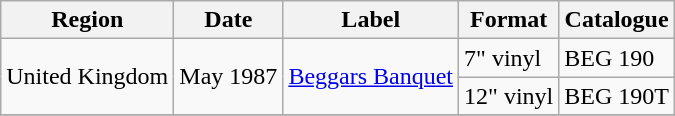<table class="wikitable">
<tr>
<th>Region</th>
<th>Date</th>
<th>Label</th>
<th>Format</th>
<th>Catalogue</th>
</tr>
<tr>
<td rowspan="2">United Kingdom</td>
<td rowspan="2">May 1987</td>
<td rowspan="2"><a href='#'>Beggars Banquet</a></td>
<td>7" vinyl</td>
<td>BEG 190</td>
</tr>
<tr>
<td>12" vinyl</td>
<td>BEG 190T</td>
</tr>
<tr>
</tr>
</table>
